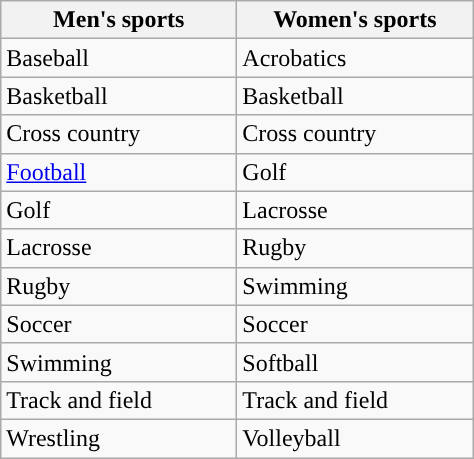<table class="wikitable"; style= "text-align: ">
<tr>
<th width=150px>Men's sports</th>
<th width=150px>Women's sports</th>
</tr>
<tr>
<td>Baseball</td>
<td>Acrobatics</td>
</tr>
<tr>
<td>Basketball</td>
<td>Basketball</td>
</tr>
<tr>
<td>Cross country</td>
<td>Cross country</td>
</tr>
<tr>
<td><a href='#'>Football</a></td>
<td>Golf</td>
</tr>
<tr>
<td>Golf</td>
<td>Lacrosse</td>
</tr>
<tr>
<td>Lacrosse</td>
<td>Rugby</td>
</tr>
<tr>
<td>Rugby</td>
<td>Swimming</td>
</tr>
<tr>
<td>Soccer</td>
<td>Soccer</td>
</tr>
<tr>
<td>Swimming</td>
<td>Softball</td>
</tr>
<tr>
<td>Track and field</td>
<td>Track and field</td>
</tr>
<tr>
<td>Wrestling</td>
<td>Volleyball</td>
</tr>
</table>
